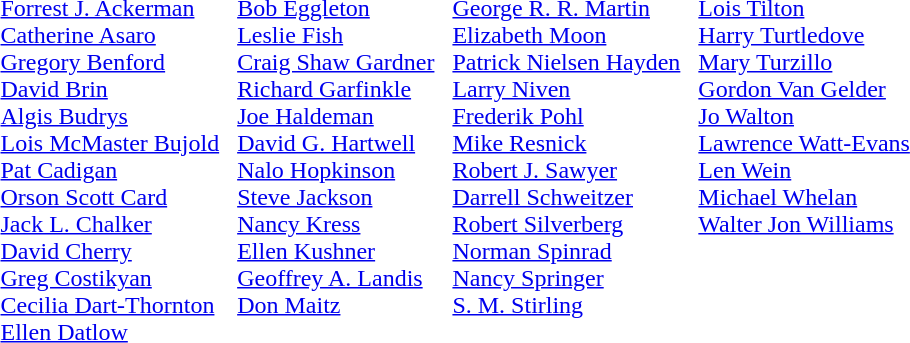<table border="0" cellpadding="5">
<tr ---->
<td valign="top"><br><a href='#'>Forrest J. Ackerman</a><br>
<a href='#'>Catherine Asaro</a><br>
<a href='#'>Gregory Benford</a><br>
<a href='#'>David Brin</a><br>
<a href='#'>Algis Budrys</a><br>
<a href='#'>Lois McMaster Bujold</a><br>
<a href='#'>Pat Cadigan</a><br>
<a href='#'>Orson Scott Card</a><br>
<a href='#'>Jack L. Chalker</a><br>
<a href='#'>David Cherry</a><br>
<a href='#'>Greg Costikyan</a><br>
<a href='#'>Cecilia Dart-Thornton</a><br>
<a href='#'>Ellen Datlow</a><br></td>
<td valign="top"><br><a href='#'>Bob Eggleton</a><br>
<a href='#'>Leslie Fish</a><br>
<a href='#'>Craig Shaw Gardner</a><br>
<a href='#'>Richard Garfinkle</a><br>
<a href='#'>Joe Haldeman</a><br>
<a href='#'>David G. Hartwell</a><br>
<a href='#'>Nalo Hopkinson</a><br>
<a href='#'>Steve Jackson</a><br>
<a href='#'>Nancy Kress</a><br>
<a href='#'>Ellen Kushner</a><br>
<a href='#'>Geoffrey A. Landis</a><br>
<a href='#'>Don Maitz</a><br></td>
<td valign="top"><br><a href='#'>George R. R. Martin</a><br>
<a href='#'>Elizabeth Moon</a><br>
<a href='#'>Patrick Nielsen Hayden</a><br>
<a href='#'>Larry Niven</a><br>
<a href='#'>Frederik Pohl</a><br>
<a href='#'>Mike Resnick</a><br>
<a href='#'>Robert J. Sawyer</a><br>
<a href='#'>Darrell Schweitzer</a><br>
<a href='#'>Robert Silverberg</a><br>
<a href='#'>Norman Spinrad</a><br>
<a href='#'>Nancy Springer</a><br>
<a href='#'>S. M. Stirling</a><br></td>
<td valign="top"><br><a href='#'>Lois Tilton</a><br>
<a href='#'>Harry Turtledove</a><br>
<a href='#'>Mary Turzillo</a><br>
<a href='#'>Gordon Van Gelder</a><br>
<a href='#'>Jo Walton</a><br>
<a href='#'>Lawrence Watt-Evans</a><br>
<a href='#'>Len Wein</a><br>
<a href='#'>Michael Whelan</a><br>
<a href='#'>Walter Jon Williams</a><br></td>
</tr>
</table>
